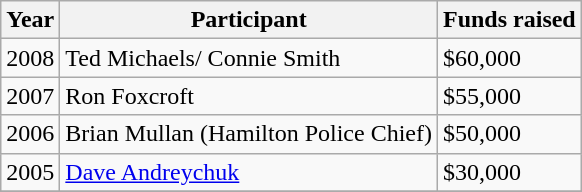<table class="wikitable">
<tr>
<th>Year</th>
<th>Participant</th>
<th>Funds raised</th>
</tr>
<tr>
<td>2008</td>
<td>Ted Michaels/ Connie Smith</td>
<td>$60,000</td>
</tr>
<tr>
<td>2007</td>
<td>Ron Foxcroft</td>
<td>$55,000</td>
</tr>
<tr>
<td>2006</td>
<td>Brian Mullan  (Hamilton Police Chief)</td>
<td>$50,000</td>
</tr>
<tr>
<td>2005</td>
<td><a href='#'>Dave Andreychuk</a></td>
<td>$30,000</td>
</tr>
<tr>
</tr>
</table>
